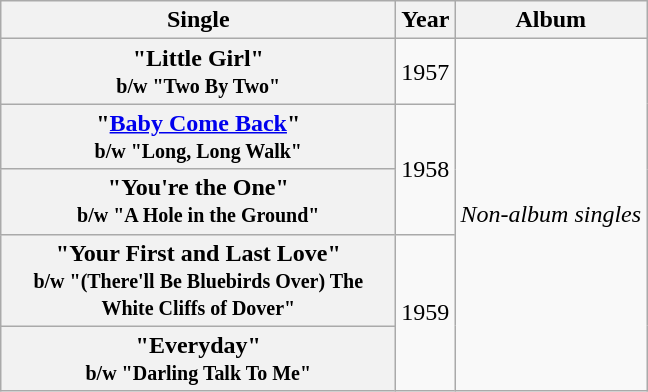<table class="wikitable plainrowheaders">
<tr>
<th style="width:16em;">Single</th>
<th>Year</th>
<th>Album</th>
</tr>
<tr>
<th scope="row">"Little Girl"<br><small>b/w "Two By Two"</small></th>
<td>1957</td>
<td rowspan="5"><em>Non-album singles</em></td>
</tr>
<tr>
<th scope="row">"<a href='#'>Baby Come Back</a>"<br><small>b/w "Long, Long Walk"</small></th>
<td rowspan="2">1958</td>
</tr>
<tr>
<th scope="row">"You're the One"<br><small>b/w "A Hole in the Ground"</small></th>
</tr>
<tr>
<th scope="row">"Your First and Last Love"<br><small>b/w "(There'll Be Bluebirds Over) The White Cliffs of Dover"</small></th>
<td rowspan="2">1959</td>
</tr>
<tr>
<th scope="row">"Everyday"<br><small>b/w "Darling Talk To Me"</small></th>
</tr>
</table>
